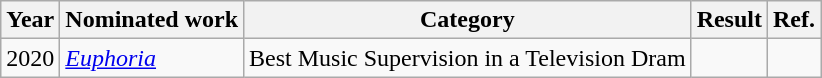<table class="wikitable">
<tr>
<th>Year</th>
<th>Nominated work</th>
<th>Category</th>
<th>Result</th>
<th>Ref.</th>
</tr>
<tr>
<td>2020</td>
<td><em><a href='#'>Euphoria</a></em> </td>
<td>Best Music Supervision in a Television Dram</td>
<td></td>
<td align="center"></td>
</tr>
</table>
